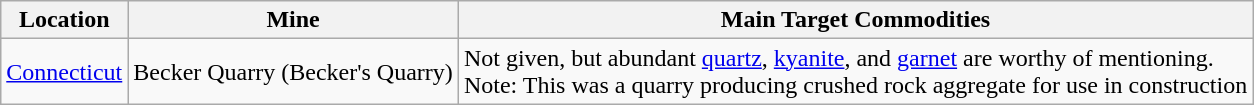<table class="wikitable">
<tr>
<th>Location</th>
<th>Mine</th>
<th>Main Target Commodities</th>
</tr>
<tr>
<td><a href='#'>Connecticut</a></td>
<td>Becker Quarry (Becker's Quarry)</td>
<td>Not given, but abundant <a href='#'>quartz</a>, <a href='#'>kyanite</a>, and <a href='#'>garnet</a> are worthy of mentioning.<br>Note: This was a quarry producing crushed rock aggregate for use in construction</td>
</tr>
</table>
